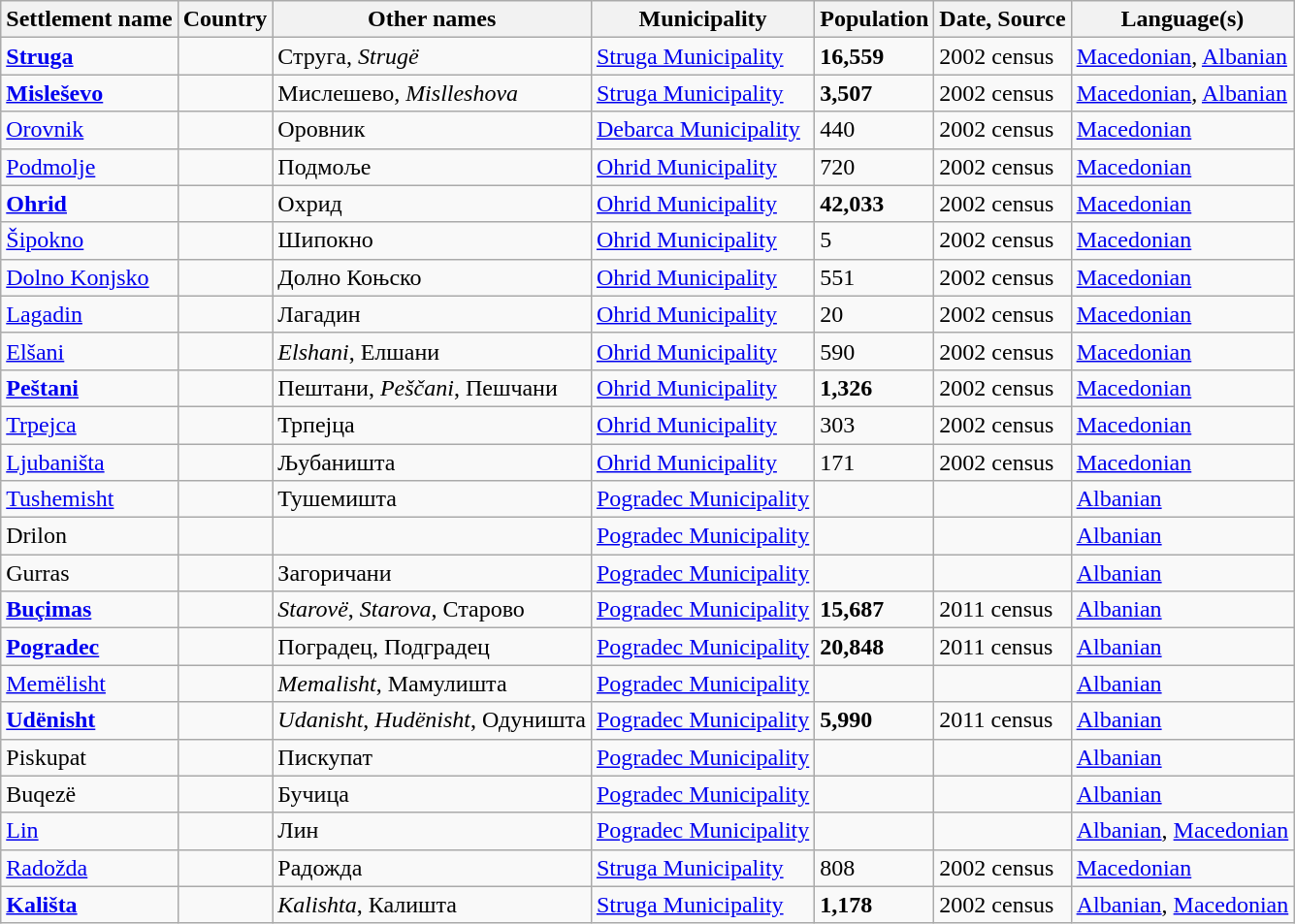<table class="sortable wikitable">
<tr>
<th>Settlement name</th>
<th>Country</th>
<th class="unsortable">Other names</th>
<th>Municipality</th>
<th>Population</th>
<th class="unsortable">Date, Source</th>
<th>Language(s)</th>
</tr>
<tr>
<td><strong><a href='#'>Struga</a></strong></td>
<td></td>
<td>Струга, <em>Strugë</em></td>
<td><a href='#'>Struga Municipality</a></td>
<td><strong>16,559</strong></td>
<td>2002 census</td>
<td><a href='#'>Macedonian</a>, <a href='#'>Albanian</a></td>
</tr>
<tr>
<td><strong><a href='#'>Misleševo</a></strong></td>
<td></td>
<td>Мислешево, <em>Mislleshova</em></td>
<td><a href='#'>Struga Municipality</a></td>
<td><strong>3,507</strong></td>
<td>2002 census</td>
<td><a href='#'>Macedonian</a>, <a href='#'>Albanian</a></td>
</tr>
<tr>
<td><a href='#'>Orovnik</a></td>
<td></td>
<td>Оровник</td>
<td><a href='#'>Debarca Municipality</a></td>
<td>440</td>
<td>2002 census</td>
<td><a href='#'>Macedonian</a></td>
</tr>
<tr>
<td><a href='#'>Podmolje</a></td>
<td></td>
<td>Подмоље</td>
<td><a href='#'>Ohrid Municipality</a></td>
<td>720</td>
<td>2002 census</td>
<td><a href='#'>Macedonian</a></td>
</tr>
<tr>
<td><strong><a href='#'>Ohrid</a></strong></td>
<td></td>
<td>Охрид</td>
<td><a href='#'>Ohrid Municipality</a></td>
<td><strong>42,033</strong></td>
<td>2002 census</td>
<td><a href='#'>Macedonian</a></td>
</tr>
<tr>
<td><a href='#'>Šipokno</a></td>
<td></td>
<td>Шипокно</td>
<td><a href='#'>Ohrid Municipality</a></td>
<td>5</td>
<td>2002 census</td>
<td><a href='#'>Macedonian</a></td>
</tr>
<tr>
<td><a href='#'>Dolno Konjsko</a></td>
<td></td>
<td>Долно Коњско</td>
<td><a href='#'>Ohrid Municipality</a></td>
<td>551</td>
<td>2002 census</td>
<td><a href='#'>Macedonian</a></td>
</tr>
<tr>
<td><a href='#'>Lagadin</a></td>
<td></td>
<td>Лагадин</td>
<td><a href='#'>Ohrid Municipality</a></td>
<td>20</td>
<td>2002 census</td>
<td><a href='#'>Macedonian</a></td>
</tr>
<tr>
<td><a href='#'>Elšani</a></td>
<td></td>
<td><em>Elshani</em>, Елшани</td>
<td><a href='#'>Ohrid Municipality</a></td>
<td>590</td>
<td>2002 census</td>
<td><a href='#'>Macedonian</a></td>
</tr>
<tr>
<td><strong><a href='#'>Peštani</a></strong></td>
<td></td>
<td>Пештани, <em>Peščani</em>, Пешчани</td>
<td><a href='#'>Ohrid Municipality</a></td>
<td><strong>1,326</strong></td>
<td>2002 census</td>
<td><a href='#'>Macedonian</a></td>
</tr>
<tr>
<td><a href='#'>Trpejca</a></td>
<td></td>
<td>Трпејца</td>
<td><a href='#'>Ohrid Municipality</a></td>
<td>303</td>
<td>2002 census</td>
<td><a href='#'>Macedonian</a></td>
</tr>
<tr>
<td><a href='#'>Ljubaništa</a></td>
<td></td>
<td>Љубаништа</td>
<td><a href='#'>Ohrid Municipality</a></td>
<td>171</td>
<td>2002 census</td>
<td><a href='#'>Macedonian</a></td>
</tr>
<tr>
<td><a href='#'>Tushemisht</a></td>
<td></td>
<td>Тушемишта</td>
<td><a href='#'>Pogradec Municipality</a></td>
<td></td>
<td></td>
<td><a href='#'>Albanian</a></td>
</tr>
<tr>
<td>Drilon</td>
<td></td>
<td></td>
<td><a href='#'>Pogradec Municipality</a></td>
<td></td>
<td></td>
<td><a href='#'>Albanian</a></td>
</tr>
<tr>
<td>Gurras</td>
<td></td>
<td>Загоричани</td>
<td><a href='#'>Pogradec Municipality</a></td>
<td></td>
<td></td>
<td><a href='#'>Albanian</a></td>
</tr>
<tr>
<td><strong><a href='#'>Buçimas</a></strong></td>
<td></td>
<td><em>Starovë</em>, <em>Starova</em>, Старово</td>
<td><a href='#'>Pogradec Municipality</a></td>
<td><strong>15,687</strong></td>
<td>2011 census</td>
<td><a href='#'>Albanian</a></td>
</tr>
<tr>
<td><strong><a href='#'>Pogradec</a></strong></td>
<td></td>
<td>Поградец, Подградец</td>
<td><a href='#'>Pogradec Municipality</a></td>
<td><strong>20,848</strong></td>
<td>2011 census</td>
<td><a href='#'>Albanian</a></td>
</tr>
<tr>
<td><a href='#'>Memëlisht</a></td>
<td></td>
<td><em>Memalisht</em>, Мамулишта</td>
<td><a href='#'>Pogradec Municipality</a></td>
<td></td>
<td></td>
<td><a href='#'>Albanian</a></td>
</tr>
<tr>
<td><strong><a href='#'>Udënisht</a></strong></td>
<td></td>
<td><em>Udanisht</em>, <em>Hudënisht</em>, Одуништа</td>
<td><a href='#'>Pogradec Municipality</a></td>
<td><strong>5,990</strong></td>
<td>2011 census</td>
<td><a href='#'>Albanian</a></td>
</tr>
<tr>
<td>Piskupat</td>
<td></td>
<td>Пискупат</td>
<td><a href='#'>Pogradec Municipality</a></td>
<td></td>
<td></td>
<td><a href='#'>Albanian</a></td>
</tr>
<tr>
<td>Buqezë</td>
<td></td>
<td>Бучица</td>
<td><a href='#'>Pogradec Municipality</a></td>
<td></td>
<td></td>
<td><a href='#'>Albanian</a></td>
</tr>
<tr>
<td><a href='#'>Lin</a></td>
<td></td>
<td>Лин</td>
<td><a href='#'>Pogradec Municipality</a></td>
<td></td>
<td></td>
<td><a href='#'>Albanian</a>, <a href='#'>Macedonian</a></td>
</tr>
<tr>
<td><a href='#'>Radožda</a></td>
<td></td>
<td>Радожда</td>
<td><a href='#'>Struga Municipality</a></td>
<td>808</td>
<td>2002 census</td>
<td><a href='#'>Macedonian</a></td>
</tr>
<tr>
<td><strong><a href='#'>Kališta</a></strong></td>
<td></td>
<td><em>Kalishta</em>, Калишта</td>
<td><a href='#'>Struga Municipality</a></td>
<td><strong>1,178</strong></td>
<td>2002 census</td>
<td><a href='#'>Albanian</a>, <a href='#'>Macedonian</a></td>
</tr>
</table>
